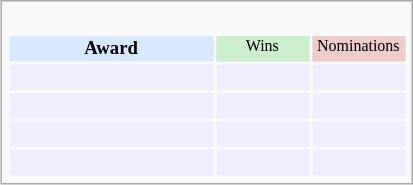<table class="infobox" style="width: 22em; text-align: left; font-size: 78%; vertical-align: middle;">
<tr>
<td colspan="3" style="text-align:center;"> <br> </td>
</tr>
<tr style="background:#d9e8ff; text-align:center;">
<th style="vertical-align: middle;">Award</th>
<td style="background:#cec; font-size:8pt; width:60px;">Wins</td>
<td style="background:#ecc; font-size:8pt; width:60px;">Nominations</td>
</tr>
<tr style="background:#eef;">
<td style="text-align:center;"><br></td>
<td></td>
<td></td>
</tr>
<tr style="background:#eef;">
<td style="text-align:center;"><br></td>
<td></td>
<td></td>
</tr>
<tr style="background:#eef;">
<td style="text-align:center;"><br></td>
<td></td>
<td></td>
</tr>
<tr style="background:#eef;">
<td style="text-align:center;"><br></td>
<td></td>
<td></td>
</tr>
</table>
